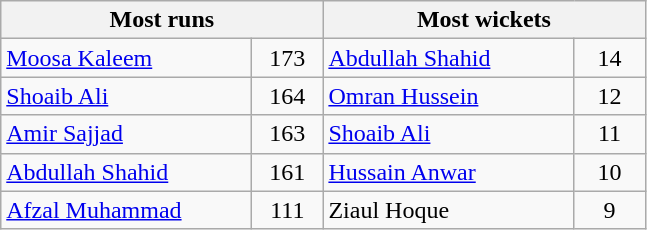<table class="wikitable">
<tr>
<th colspan="2" align="center">Most runs</th>
<th colspan="2" align="center">Most wickets</th>
</tr>
<tr>
<td width=160> <a href='#'>Moosa Kaleem</a></td>
<td width=40 align=center>173</td>
<td width=160> <a href='#'>Abdullah Shahid</a></td>
<td width=40 align=center>14</td>
</tr>
<tr>
<td> <a href='#'>Shoaib Ali</a></td>
<td align=center>164</td>
<td> <a href='#'>Omran Hussein</a></td>
<td align=center>12</td>
</tr>
<tr>
<td> <a href='#'>Amir Sajjad</a></td>
<td align=center>163</td>
<td> <a href='#'>Shoaib Ali</a></td>
<td align=center>11</td>
</tr>
<tr>
<td> <a href='#'>Abdullah Shahid</a></td>
<td align=center>161</td>
<td> <a href='#'>Hussain Anwar</a></td>
<td align=center>10</td>
</tr>
<tr>
<td> <a href='#'>Afzal Muhammad</a></td>
<td align=center>111</td>
<td> Ziaul Hoque</td>
<td align=center>9</td>
</tr>
</table>
